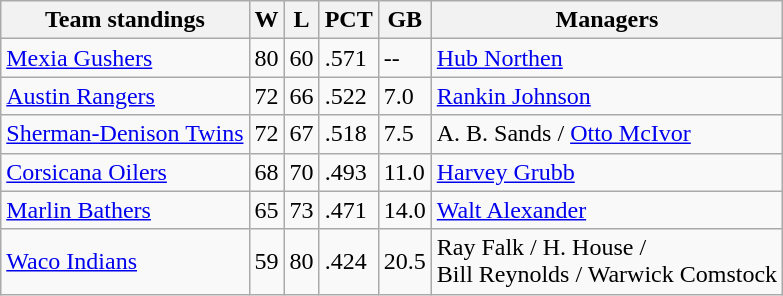<table class="wikitable">
<tr>
<th>Team standings</th>
<th>W</th>
<th>L</th>
<th>PCT</th>
<th>GB</th>
<th>Managers</th>
</tr>
<tr>
<td><a href='#'>Mexia Gushers</a></td>
<td>80</td>
<td>60</td>
<td>.571</td>
<td>--</td>
<td><a href='#'>Hub Northen</a></td>
</tr>
<tr>
<td><a href='#'>Austin Rangers</a></td>
<td>72</td>
<td>66</td>
<td>.522</td>
<td>7.0</td>
<td><a href='#'>Rankin Johnson</a></td>
</tr>
<tr>
<td><a href='#'>Sherman-Denison Twins</a></td>
<td>72</td>
<td>67</td>
<td>.518</td>
<td>7.5</td>
<td>A. B. Sands / <a href='#'>Otto McIvor</a></td>
</tr>
<tr>
<td><a href='#'>Corsicana Oilers</a></td>
<td>68</td>
<td>70</td>
<td>.493</td>
<td>11.0</td>
<td><a href='#'>Harvey Grubb</a></td>
</tr>
<tr>
<td><a href='#'>Marlin Bathers</a></td>
<td>65</td>
<td>73</td>
<td>.471</td>
<td>14.0</td>
<td><a href='#'>Walt Alexander</a></td>
</tr>
<tr>
<td><a href='#'>Waco Indians</a></td>
<td>59</td>
<td>80</td>
<td>.424</td>
<td>20.5</td>
<td>Ray Falk / H. House /<br> Bill Reynolds  / Warwick Comstock</td>
</tr>
</table>
